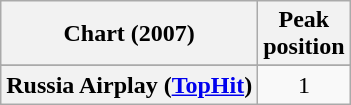<table class="wikitable plainrowheaders" style="text-align:center;">
<tr>
<th scope="col">Chart (2007)</th>
<th scope="col">Peak<br>position</th>
</tr>
<tr>
</tr>
<tr>
<th scope="row">Russia Airplay (<a href='#'>TopHit</a>)</th>
<td>1</td>
</tr>
</table>
